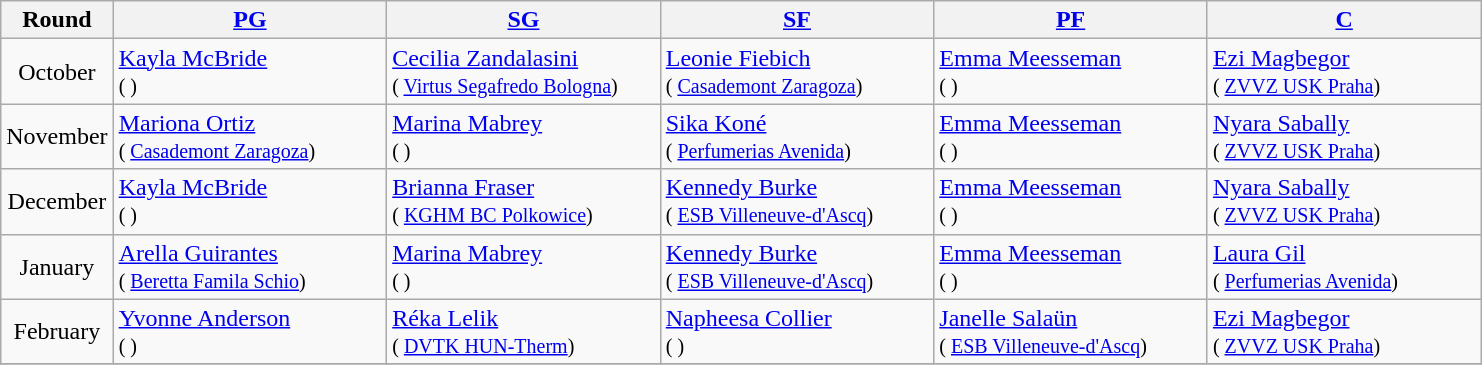<table class="wikitable sortable" style="text-align: center;">
<tr>
<th>Round</th>
<th style="width:175px;"><a href='#'>PG</a></th>
<th style="width:175px;"><a href='#'>SG</a></th>
<th style="width:175px;"><a href='#'>SF</a></th>
<th style="width:175px;"><a href='#'>PF</a></th>
<th style="width:175px;"><a href='#'>C</a></th>
</tr>
<tr>
<td>October</td>
<td style="text-align:left;"> <a href='#'>Kayla McBride</a><br><small>( )</small></td>
<td style="text-align:left;"> <a href='#'>Cecilia Zandalasini</a><br><small>( <a href='#'>Virtus Segafredo Bologna</a>)</small></td>
<td style="text-align:left;"> <a href='#'>Leonie Fiebich</a><br><small>(  <a href='#'>Casademont Zaragoza</a>)</small></td>
<td style="text-align:left;"> <a href='#'>Emma Meesseman</a><br><small>( )</small></td>
<td style="text-align:left;"> <a href='#'>Ezi Magbegor</a><br><small>( <a href='#'>ZVVZ USK Praha</a>)</small></td>
</tr>
<tr>
<td>November</td>
<td style="text-align:left;"> <a href='#'>Mariona Ortiz</a><br><small>( <a href='#'>Casademont Zaragoza</a>)</small></td>
<td style="text-align:left;"> <a href='#'>Marina Mabrey</a><br><small>( )</small></td>
<td style="text-align:left;"> <a href='#'>Sika Koné</a><br><small>( <a href='#'>Perfumerias Avenida</a>)</small></td>
<td style="text-align:left;"> <a href='#'>Emma Meesseman</a><br><small>( )</small></td>
<td style="text-align:left;"> <a href='#'>Nyara Sabally</a><br><small>( <a href='#'>ZVVZ USK Praha</a>)</small></td>
</tr>
<tr>
<td>December</td>
<td style="text-align:left;"> <a href='#'>Kayla McBride</a><br><small>( )</small></td>
<td style="text-align:left;"> <a href='#'>Brianna Fraser</a><br><small>( <a href='#'>KGHM BC Polkowice</a>)</small></td>
<td style="text-align:left;"> <a href='#'>Kennedy Burke</a><br><small>( <a href='#'>ESB Villeneuve-d'Ascq</a>)</small></td>
<td style="text-align:left;"> <a href='#'>Emma Meesseman</a><br><small>( )</small></td>
<td style="text-align:left;"> <a href='#'>Nyara Sabally</a><br><small>( <a href='#'>ZVVZ USK Praha</a>)</small></td>
</tr>
<tr>
<td>January</td>
<td style="text-align:left;"> <a href='#'>Arella Guirantes</a><br><small>( <a href='#'>Beretta Famila Schio</a>)</small></td>
<td style="text-align:left;"> <a href='#'>Marina Mabrey</a><br><small>( )</small></td>
<td style="text-align:left;"> <a href='#'>Kennedy Burke</a><br><small>( <a href='#'>ESB Villeneuve-d'Ascq</a>)</small></td>
<td style="text-align:left;"> <a href='#'>Emma Meesseman</a><br><small>( )</small></td>
<td style="text-align:left;"> <a href='#'>Laura Gil</a><br><small>( <a href='#'>Perfumerias Avenida</a>)</small></td>
</tr>
<tr>
<td>February</td>
<td style="text-align:left;"> <a href='#'>Yvonne Anderson</a><br><small>( )</small></td>
<td style="text-align:left;"> <a href='#'>Réka Lelik</a><br><small>( <a href='#'>DVTK HUN-Therm</a>)</small></td>
<td style="text-align:left;"> <a href='#'>Napheesa Collier</a><br><small>( )</small></td>
<td style="text-align:left;"> <a href='#'>Janelle Salaün</a><br><small>(  <a href='#'>ESB Villeneuve-d'Ascq</a>)</small></td>
<td style="text-align:left;"> <a href='#'>Ezi Magbegor</a><br><small>( <a href='#'>ZVVZ USK Praha</a>)</small></td>
</tr>
<tr>
</tr>
</table>
